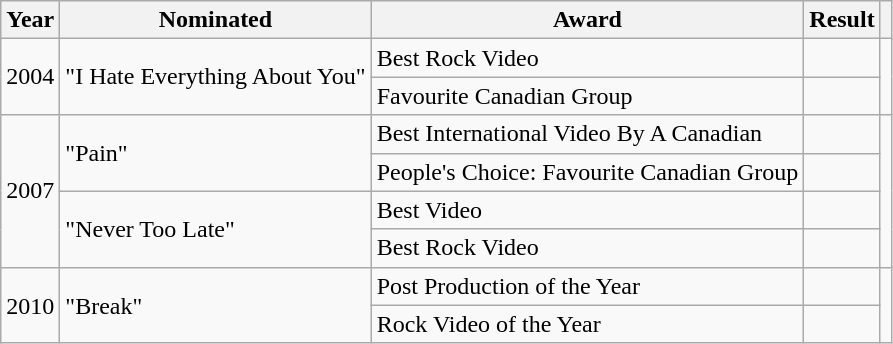<table class="wikitable">
<tr>
<th>Year</th>
<th>Nominated</th>
<th>Award</th>
<th>Result</th>
<th></th>
</tr>
<tr>
<td rowspan="2">2004</td>
<td rowspan="2">"I Hate Everything About You"</td>
<td>Best Rock Video</td>
<td></td>
<td style="text-align:center;" rowspan="2"></td>
</tr>
<tr>
<td>Favourite Canadian Group</td>
<td></td>
</tr>
<tr>
<td rowspan="4">2007</td>
<td rowspan="2">"Pain"</td>
<td>Best International Video By A Canadian</td>
<td></td>
<td style="text-align:center;" rowspan="4"></td>
</tr>
<tr>
<td>People's Choice: Favourite Canadian Group</td>
<td></td>
</tr>
<tr>
<td rowspan="2">"Never Too Late"</td>
<td>Best Video</td>
<td></td>
</tr>
<tr>
<td>Best Rock Video</td>
<td></td>
</tr>
<tr>
<td rowspan="2">2010</td>
<td rowspan="2">"Break"</td>
<td>Post Production of the Year</td>
<td></td>
<td style="text-align:center;" rowspan="2"></td>
</tr>
<tr>
<td>Rock Video of the Year</td>
<td></td>
</tr>
</table>
